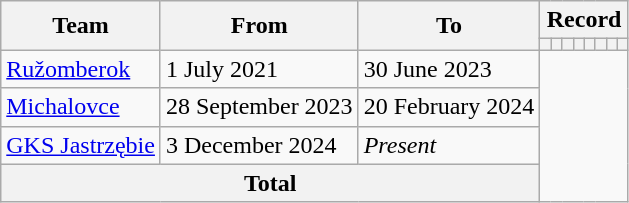<table class="wikitable" style="text-align: center;">
<tr>
<th rowspan="2">Team</th>
<th rowspan="2">From</th>
<th rowspan="2">To</th>
<th colspan="8">Record</th>
</tr>
<tr>
<th></th>
<th></th>
<th></th>
<th></th>
<th></th>
<th></th>
<th></th>
<th></th>
</tr>
<tr>
<td align=left><a href='#'>Ružomberok</a></td>
<td align=left>1 July 2021</td>
<td align=left>30 June 2023<br></td>
</tr>
<tr>
<td align=left><a href='#'>Michalovce</a></td>
<td align=left>28 September 2023</td>
<td align=left>20 February 2024<br></td>
</tr>
<tr>
<td align=left><a href='#'>GKS Jastrzębie</a></td>
<td align=left>3 December 2024</td>
<td align=left><em>Present</em><br></td>
</tr>
<tr>
<th colspan="3">Total<br></th>
</tr>
</table>
